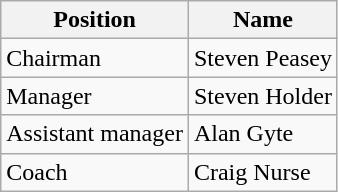<table class=wikitable>
<tr>
<th>Position</th>
<th>Name</th>
</tr>
<tr>
<td>Chairman</td>
<td>Steven Peasey</td>
</tr>
<tr>
<td>Manager</td>
<td>Steven Holder</td>
</tr>
<tr>
<td>Assistant manager</td>
<td>Alan Gyte</td>
</tr>
<tr>
<td>Coach</td>
<td>Craig Nurse</td>
</tr>
</table>
